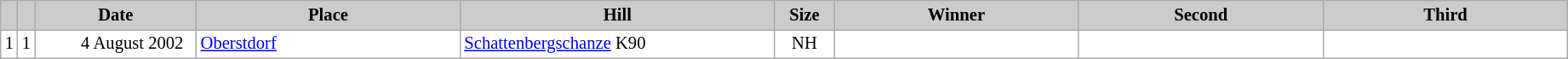<table class="wikitable plainrowheaders" style="background:#fff; font-size:86%; line-height:16px; border:grey solid 1px; border-collapse:collapse;">
<tr style="background:#ccc; text-align:center;">
<th scope="col" style="background:#ccc; width=20 px;"></th>
<th scope="col" style="background:#ccc; width=30 px;"></th>
<th scope="col" style="background:#ccc; width:120px;">Date</th>
<th scope="col" style="background:#ccc; width:200px;">Place</th>
<th scope="col" style="background:#ccc; width:240px;">Hill</th>
<th scope="col" style="background:#ccc; width:40px;">Size</th>
<th scope="col" style="background:#ccc; width:185px;">Winner</th>
<th scope="col" style="background:#ccc; width:185px;">Second</th>
<th scope="col" style="background:#ccc; width:185px;">Third</th>
</tr>
<tr>
<td align=center>1</td>
<td align=center>1</td>
<td align=right>4 August 2002  </td>
<td> <a href='#'>Oberstdorf</a></td>
<td><a href='#'>Schattenbergschanze</a> K90</td>
<td align=center>NH</td>
<td></td>
<td></td>
<td></td>
</tr>
</table>
